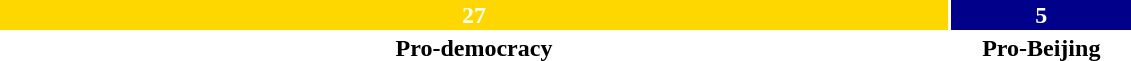<table style="width:60%; text-align:center;">
<tr style="color:white;">
<td style="background:gold; width:84%;"><strong>27</strong></td>
<td style="background:darkblue; width:16%;"><strong>5</strong></td>
</tr>
<tr>
<td><span><strong>Pro-democracy</strong></span></td>
<td><span><strong>Pro-Beijing</strong></span></td>
</tr>
</table>
